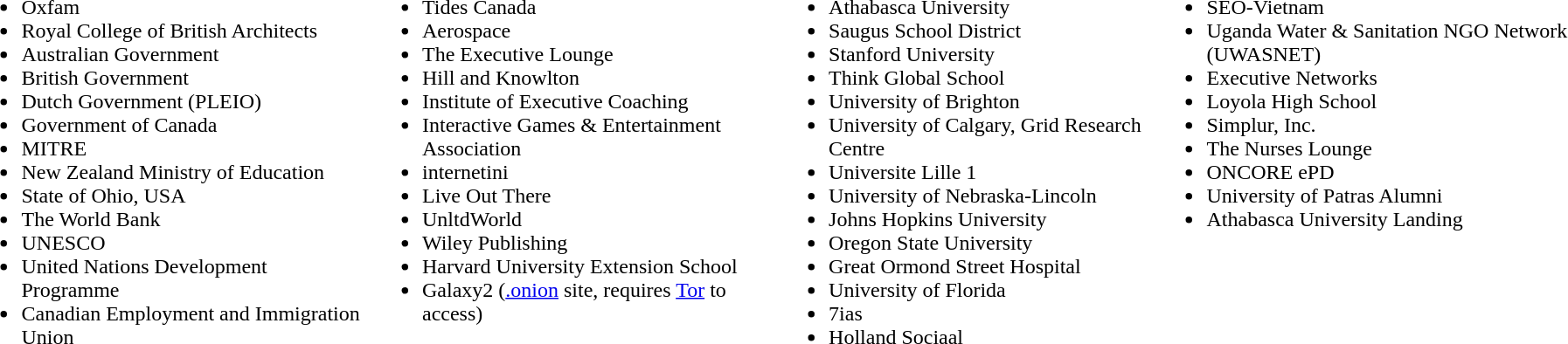<table>
<tr>
<td valign="top"><br><ul><li>Oxfam</li><li>Royal College of British Architects</li><li>Australian Government</li><li>British Government</li><li>Dutch Government (PLEIO)</li><li>Government of Canada</li><li>MITRE</li><li>New Zealand Ministry of Education</li><li>State of Ohio, USA</li><li>The World Bank</li><li>UNESCO</li><li>United Nations Development Programme</li><li>Canadian Employment and Immigration Union</li></ul></td>
<td valign="top"><br><ul><li>Tides Canada</li><li>Aerospace</li><li>The Executive Lounge</li><li>Hill and Knowlton</li><li>Institute of Executive Coaching</li><li>Interactive Games & Entertainment Association</li><li>internetini</li><li>Live Out There</li><li>UnltdWorld</li><li>Wiley Publishing</li><li>Harvard University Extension School</li><li>Galaxy2 (<a href='#'>.onion</a> site, requires <a href='#'>Tor</a> to access)</li></ul></td>
<td valign="top"><br><ul><li>Athabasca University</li><li>Saugus School District</li><li>Stanford University</li><li>Think Global School</li><li>University of Brighton</li><li>University of Calgary, Grid Research Centre</li><li>Universite Lille 1</li><li>University of Nebraska-Lincoln</li><li>Johns Hopkins University</li><li>Oregon State University</li><li>Great Ormond Street Hospital</li><li>University of Florida</li><li>7ias</li><li>Holland Sociaal</li></ul></td>
<td valign="top"><br><ul><li>SEO-Vietnam</li><li>Uganda Water & Sanitation NGO Network (UWASNET)</li><li>Executive Networks</li><li>Loyola High School</li><li>Simplur, Inc.</li><li>The Nurses Lounge</li><li>ONCORE ePD</li><li>University of Patras Alumni</li><li>Athabasca University Landing </li></ul></td>
</tr>
</table>
